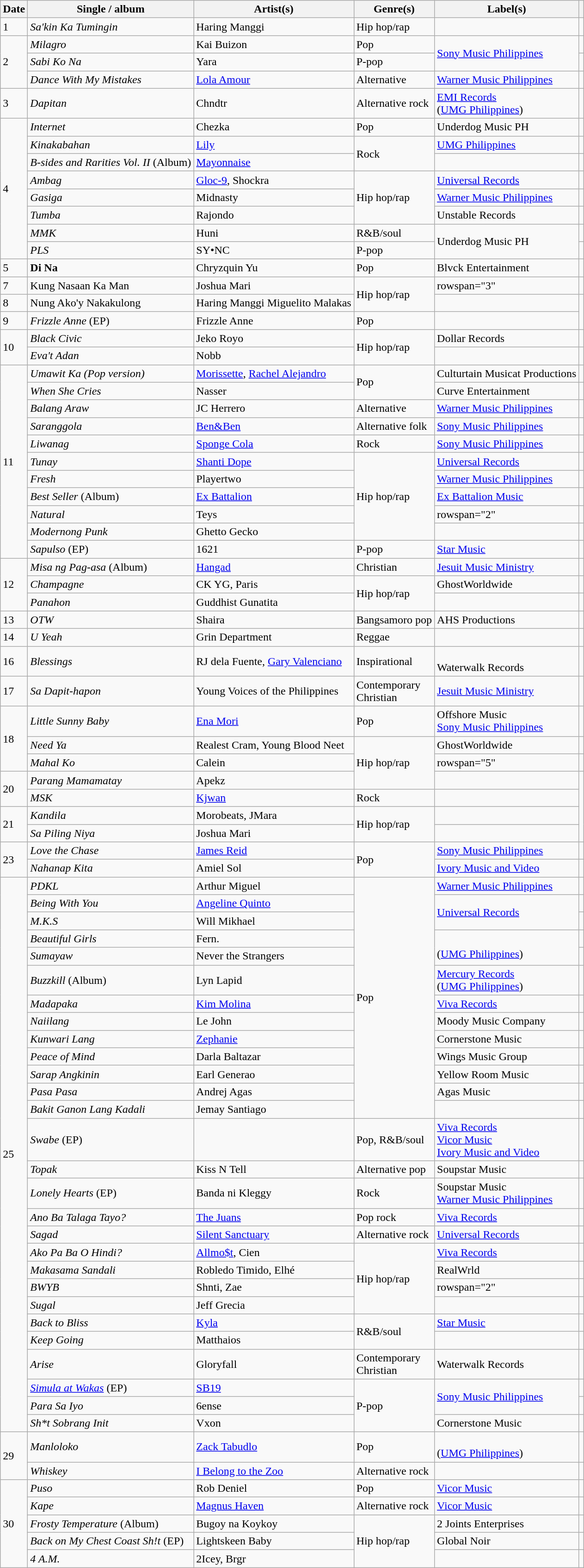<table class="wikitable">
<tr>
<th>Date</th>
<th>Single / album</th>
<th>Artist(s)</th>
<th>Genre(s)</th>
<th>Label(s)</th>
<th></th>
</tr>
<tr>
<td>1</td>
<td><em>Sa'kin Ka Tumingin</em></td>
<td>Haring Manggi</td>
<td>Hip hop/rap</td>
<td></td>
<td></td>
</tr>
<tr>
<td rowspan="3">2</td>
<td><em>Milagro</em></td>
<td>Kai Buizon</td>
<td>Pop</td>
<td rowspan="2"><a href='#'>Sony Music Philippines</a></td>
<td></td>
</tr>
<tr>
<td><em>Sabi Ko Na</em></td>
<td>Yara</td>
<td>P-pop</td>
<td></td>
</tr>
<tr>
<td><em>Dance With My Mistakes</em></td>
<td><a href='#'>Lola Amour</a></td>
<td>Alternative</td>
<td><a href='#'>Warner Music Philippines</a></td>
<td></td>
</tr>
<tr>
<td>3</td>
<td><em>Dapitan</em></td>
<td>Chndtr</td>
<td>Alternative rock</td>
<td><a href='#'>EMI Records</a><br>(<a href='#'>UMG Philippines</a>)</td>
<td></td>
</tr>
<tr>
<td rowspan="8">4</td>
<td><em>Internet</em></td>
<td>Chezka</td>
<td>Pop</td>
<td>Underdog Music PH</td>
<td></td>
</tr>
<tr>
<td><em>Kinakabahan</em></td>
<td><a href='#'>Lily</a></td>
<td rowspan="2">Rock</td>
<td><a href='#'>UMG Philippines</a></td>
<td></td>
</tr>
<tr>
<td><em>B-sides and Rarities Vol. II</em> (Album)</td>
<td><a href='#'>Mayonnaise</a></td>
<td></td>
<td></td>
</tr>
<tr>
<td><em>Ambag</em></td>
<td><a href='#'>Gloc-9</a>, Shockra</td>
<td rowspan="3">Hip hop/rap</td>
<td><a href='#'>Universal Records</a></td>
<td></td>
</tr>
<tr>
<td><em>Gasiga</em></td>
<td>Midnasty</td>
<td><a href='#'>Warner Music Philippines</a></td>
<td></td>
</tr>
<tr>
<td><em>Tumba</em></td>
<td>Rajondo</td>
<td>Unstable Records</td>
<td></td>
</tr>
<tr>
<td><em>MMK</em></td>
<td>Huni</td>
<td>R&B/soul</td>
<td rowspan="2">Underdog Music PH</td>
<td></td>
</tr>
<tr>
<td><em>PLS</em></td>
<td>SY•NC</td>
<td>P-pop</td>
<td></td>
</tr>
<tr>
<td>5</td>
<td><strong>Di Na<em></td>
<td>Chryzquin Yu</td>
<td>Pop</td>
<td>Blvck Entertainment</td>
<td></td>
</tr>
<tr>
<td>7</td>
<td></em>Kung Nasaan Ka Man<em></td>
<td>Joshua Mari</td>
<td rowspan="2">Hip hop/rap</td>
<td>rowspan="3" </td>
<td></td>
</tr>
<tr>
<td>8</td>
<td></strong>Nung Ako'y Nakakulong</em></td>
<td>Haring Manggi Miguelito Malakas</td>
<td></td>
</tr>
<tr>
<td>9</td>
<td><em>Frizzle Anne</em> (EP)</td>
<td>Frizzle Anne</td>
<td>Pop</td>
<td></td>
</tr>
<tr>
<td rowspan="2">10</td>
<td><em>Black Civic</em></td>
<td>Jeko Royo</td>
<td rowspan="2">Hip hop/rap</td>
<td>Dollar Records</td>
<td></td>
</tr>
<tr>
<td><em>Eva't Adan</em></td>
<td>Nobb</td>
<td></td>
<td></td>
</tr>
<tr>
<td rowspan="11">11</td>
<td><em>Umawit Ka (Pop version)</em></td>
<td><a href='#'>Morissette</a>, <a href='#'>Rachel Alejandro</a></td>
<td rowspan="2">Pop</td>
<td>Culturtain Musicat Productions</td>
<td></td>
</tr>
<tr>
<td><em>When She Cries</em></td>
<td>Nasser</td>
<td>Curve Entertainment</td>
<td></td>
</tr>
<tr>
<td><em>Balang Araw</em></td>
<td>JC Herrero</td>
<td>Alternative</td>
<td><a href='#'>Warner Music Philippines</a></td>
<td></td>
</tr>
<tr>
<td><em>Saranggola</em></td>
<td><a href='#'>Ben&Ben</a></td>
<td>Alternative folk</td>
<td><a href='#'>Sony Music Philippines</a></td>
<td></td>
</tr>
<tr>
<td><em>Liwanag</em></td>
<td><a href='#'>Sponge Cola</a></td>
<td>Rock</td>
<td><a href='#'>Sony Music Philippines</a></td>
<td></td>
</tr>
<tr>
<td><em>Tunay</em></td>
<td><a href='#'>Shanti Dope</a></td>
<td rowspan="5">Hip hop/rap</td>
<td><a href='#'>Universal Records</a></td>
<td></td>
</tr>
<tr>
<td><em>Fresh</em></td>
<td>Playertwo</td>
<td><a href='#'>Warner Music Philippines</a></td>
<td></td>
</tr>
<tr>
<td><em>Best Seller</em> (Album)</td>
<td><a href='#'>Ex Battalion</a></td>
<td><a href='#'>Ex Battalion Music</a></td>
<td></td>
</tr>
<tr>
<td><em>Natural</em></td>
<td>Teys</td>
<td>rowspan="2" </td>
<td></td>
</tr>
<tr>
<td><em>Modernong Punk</em></td>
<td>Ghetto Gecko</td>
<td></td>
</tr>
<tr>
<td><em>Sapulso</em> (EP)</td>
<td>1621</td>
<td>P-pop</td>
<td><a href='#'>Star Music</a></td>
<td></td>
</tr>
<tr>
<td rowspan="3">12</td>
<td><em>Misa ng Pag-asa</em> (Album)</td>
<td><a href='#'>Hangad</a></td>
<td>Christian</td>
<td><a href='#'>Jesuit Music Ministry</a></td>
<td></td>
</tr>
<tr>
<td><em>Champagne</em></td>
<td>CK YG, Paris</td>
<td rowspan="2">Hip hop/rap</td>
<td>GhostWorldwide</td>
<td></td>
</tr>
<tr>
<td><em>Panahon</em></td>
<td>Guddhist Gunatita</td>
<td></td>
<td></td>
</tr>
<tr>
<td>13</td>
<td><em>OTW</em></td>
<td>Shaira</td>
<td>Bangsamoro pop</td>
<td>AHS Productions</td>
<td></td>
</tr>
<tr>
<td>14</td>
<td><em>U Yeah</em></td>
<td>Grin Department</td>
<td>Reggae</td>
<td></td>
<td></td>
</tr>
<tr>
<td>16</td>
<td><em>Blessings</em></td>
<td>RJ dela Fuente, <a href='#'>Gary Valenciano</a></td>
<td>Inspirational</td>
<td><br>Waterwalk Records</td>
<td></td>
</tr>
<tr>
<td>17</td>
<td><em>Sa Dapit-hapon</em></td>
<td>Young Voices of the Philippines</td>
<td>Contemporary<br>Christian</td>
<td><a href='#'>Jesuit Music Ministry</a></td>
<td></td>
</tr>
<tr>
<td rowspan="3">18</td>
<td><em>Little Sunny Baby</em></td>
<td><a href='#'>Ena Mori</a></td>
<td>Pop</td>
<td>Offshore Music<br><a href='#'>Sony Music Philippines</a></td>
<td></td>
</tr>
<tr>
<td><em>Need Ya</em></td>
<td>Realest Cram, Young Blood Neet</td>
<td rowspan="3">Hip hop/rap</td>
<td>GhostWorldwide</td>
<td></td>
</tr>
<tr>
<td><em>Mahal Ko</em></td>
<td>Calein</td>
<td>rowspan="5" </td>
<td></td>
</tr>
<tr>
<td rowspan="2">20</td>
<td><em>Parang Mamamatay</em></td>
<td>Apekz</td>
<td></td>
</tr>
<tr>
<td><em>MSK</em></td>
<td><a href='#'>Kjwan</a></td>
<td>Rock</td>
<td></td>
</tr>
<tr>
<td rowspan="2">21</td>
<td><em>Kandila</em></td>
<td>Morobeats, JMara</td>
<td rowspan="2">Hip hop/rap</td>
<td></td>
</tr>
<tr>
<td><em>Sa Piling Niya</em></td>
<td>Joshua Mari</td>
<td></td>
</tr>
<tr>
<td rowspan="2">23</td>
<td><em>Love the Chase</em></td>
<td><a href='#'>James Reid</a></td>
<td rowspan="2">Pop</td>
<td><a href='#'>Sony Music Philippines</a></td>
<td></td>
</tr>
<tr>
<td><em>Nahanap Kita</em></td>
<td>Amiel Sol</td>
<td><a href='#'>Ivory Music and Video</a></td>
<td></td>
</tr>
<tr>
<td rowspan="28">25</td>
<td><em>PDKL</em></td>
<td>Arthur Miguel</td>
<td rowspan="13">Pop</td>
<td><a href='#'>Warner Music Philippines</a></td>
<td></td>
</tr>
<tr>
<td><em>Being With You</em></td>
<td><a href='#'>Angeline Quinto</a></td>
<td rowspan="2"><a href='#'>Universal Records</a></td>
<td></td>
</tr>
<tr>
<td><em>M.K.S</em></td>
<td>Will Mikhael</td>
<td></td>
</tr>
<tr>
<td><em>Beautiful Girls</em></td>
<td>Fern.</td>
<td rowspan="2"><br>(<a href='#'>UMG Philippines</a>)</td>
<td></td>
</tr>
<tr>
<td><em>Sumayaw</em></td>
<td>Never the Strangers</td>
<td></td>
</tr>
<tr>
<td><em>Buzzkill</em> (Album)</td>
<td>Lyn Lapid</td>
<td><a href='#'>Mercury Records</a><br>(<a href='#'>UMG Philippines</a>)</td>
<td></td>
</tr>
<tr>
<td><em>Madapaka</em></td>
<td><a href='#'>Kim Molina</a></td>
<td><a href='#'>Viva Records</a></td>
<td></td>
</tr>
<tr>
<td><em>Naiilang</em></td>
<td>Le John</td>
<td>Moody Music Company</td>
<td></td>
</tr>
<tr>
<td><em>Kunwari Lang</em></td>
<td><a href='#'>Zephanie</a></td>
<td>Cornerstone Music</td>
<td></td>
</tr>
<tr>
<td><em>Peace of Mind</em></td>
<td>Darla Baltazar</td>
<td>Wings Music Group</td>
<td></td>
</tr>
<tr>
<td><em>Sarap Angkinin</em></td>
<td>Earl Generao</td>
<td>Yellow Room Music</td>
<td></td>
</tr>
<tr>
<td><em>Pasa Pasa</em></td>
<td>Andrej Agas</td>
<td>Agas Music</td>
<td></td>
</tr>
<tr>
<td><em>Bakit Ganon Lang Kadali</em></td>
<td>Jemay Santiago</td>
<td></td>
<td></td>
</tr>
<tr>
<td><em>Swabe</em> (EP)</td>
<td></td>
<td>Pop, R&B/soul</td>
<td><a href='#'>Viva Records</a><br><a href='#'>Vicor Music</a><br><a href='#'>Ivory Music and Video</a></td>
<td></td>
</tr>
<tr>
<td><em>Topak</em></td>
<td>Kiss N Tell</td>
<td>Alternative pop</td>
<td>Soupstar Music</td>
<td></td>
</tr>
<tr>
<td><em>Lonely Hearts</em> (EP)</td>
<td>Banda ni Kleggy</td>
<td>Rock</td>
<td>Soupstar Music<br><a href='#'>Warner Music Philippines</a></td>
<td></td>
</tr>
<tr>
<td><em>Ano Ba Talaga Tayo?</em></td>
<td><a href='#'>The Juans</a></td>
<td>Pop rock</td>
<td><a href='#'>Viva Records</a></td>
<td></td>
</tr>
<tr>
<td><em>Sagad</em></td>
<td><a href='#'>Silent Sanctuary</a></td>
<td>Alternative rock</td>
<td><a href='#'>Universal Records</a></td>
<td></td>
</tr>
<tr>
<td><em>Ako Pa Ba O Hindi?</em></td>
<td><a href='#'>Allmo$t</a>, Cien</td>
<td rowspan="4">Hip hop/rap</td>
<td><a href='#'>Viva Records</a></td>
<td></td>
</tr>
<tr>
<td><em>Makasama Sandali</em></td>
<td>Robledo Timido, Elhé</td>
<td>RealWrld</td>
<td></td>
</tr>
<tr>
<td><em>BWYB</em></td>
<td>Shnti, Zae</td>
<td>rowspan="2" </td>
<td></td>
</tr>
<tr>
<td><em>Sugal</em></td>
<td>Jeff Grecia</td>
<td></td>
</tr>
<tr>
<td><em>Back to Bliss</em></td>
<td><a href='#'>Kyla</a></td>
<td rowspan="2">R&B/soul</td>
<td><a href='#'>Star Music</a></td>
<td></td>
</tr>
<tr>
<td><em>Keep Going</em></td>
<td>Matthaios</td>
<td></td>
<td></td>
</tr>
<tr>
<td><em>Arise</em></td>
<td>Gloryfall</td>
<td>Contemporary<br>Christian</td>
<td>Waterwalk Records</td>
<td></td>
</tr>
<tr>
<td><em><a href='#'>Simula at Wakas</a></em> (EP)</td>
<td><a href='#'>SB19</a></td>
<td rowspan="3">P-pop</td>
<td rowspan="2"><a href='#'>Sony Music Philippines</a></td>
<td></td>
</tr>
<tr>
<td><em>Para Sa Iyo</em></td>
<td>6ense</td>
<td></td>
</tr>
<tr>
<td><em>Sh*t Sobrang Init</em></td>
<td>Vxon</td>
<td>Cornerstone Music</td>
<td></td>
</tr>
<tr>
<td rowspan="2">29</td>
<td><em>Manloloko</em></td>
<td><a href='#'>Zack Tabudlo</a></td>
<td>Pop</td>
<td><br>(<a href='#'>UMG Philippines</a>)</td>
<td></td>
</tr>
<tr>
<td><em>Whiskey</em></td>
<td><a href='#'>I Belong to the Zoo</a></td>
<td>Alternative rock</td>
<td></td>
<td></td>
</tr>
<tr>
<td rowspan="5">30</td>
<td><em>Puso</em></td>
<td>Rob Deniel</td>
<td>Pop</td>
<td><a href='#'>Vicor Music</a></td>
<td></td>
</tr>
<tr>
<td><em>Kape</em></td>
<td><a href='#'>Magnus Haven</a></td>
<td>Alternative rock</td>
<td><a href='#'>Vicor Music</a></td>
<td></td>
</tr>
<tr>
<td><em>Frosty Temperature</em> (Album)</td>
<td>Bugoy na Koykoy</td>
<td rowspan="3">Hip hop/rap</td>
<td>2 Joints Enterprises</td>
<td></td>
</tr>
<tr>
<td><em>Back on My Chest Coast Sh!t</em> (EP)</td>
<td>Lightskeen Baby</td>
<td>Global Noir</td>
<td></td>
</tr>
<tr>
<td><em>4 A.M.</em></td>
<td>2Icey, Brgr</td>
<td></td>
<td></td>
</tr>
</table>
